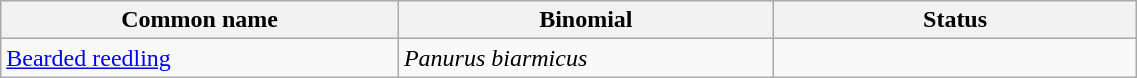<table width=60% class="wikitable">
<tr>
<th width=35%>Common name</th>
<th width=33%>Binomial</th>
<th width=32%>Status</th>
</tr>
<tr>
<td><a href='#'>Bearded reedling</a></td>
<td><em>Panurus biarmicus</em></td>
<td></td>
</tr>
</table>
